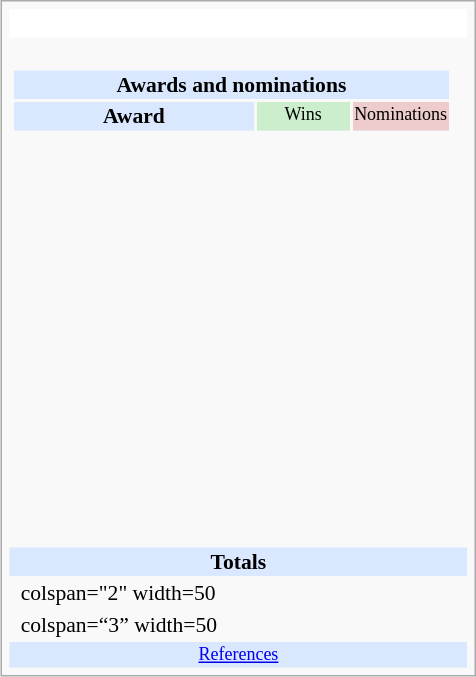<table class="infobox" style="width:22em; text-align:left; font-size:90%; vertical-align:middle;">
<tr style="background:white;">
<td colspan="3" style="text-align:center;"><br></td>
</tr>
<tr>
<td colspan="3"><br><table class="collapsible collapsed" style="width:100%;">
<tr>
<th colspan="3" style="background:#d9e8ff; text-align:center;">Awards and nominations</th>
</tr>
<tr style="background:#d9e8ff; text-align:center;">
<th style="vertical-align: middle;">Award</th>
<td style="background:#cec; font-size:9pt; width:60px;">Wins</td>
<td style="background:#ecc; font-size:9pt; width:60px;">Nominations</td>
</tr>
<tr>
<td style="text-align:left;"><br></td>
<td></td>
<td></td>
</tr>
<tr>
<td style="text-align:left;"><br></td>
<td></td>
<td></td>
<td></td>
</tr>
<tr>
<td style="text-align:left;"><br></td>
<td></td>
<td></td>
</tr>
<tr>
<td style="text-align:left;"><br></td>
<td></td>
<td></td>
</tr>
<tr>
<td style="text-align:left;"><br></td>
<td></td>
<td></td>
</tr>
<tr>
<td style="text-align:left;"><br></td>
<td></td>
<td></td>
</tr>
<tr>
<td style="text-align:left;"><br></td>
<td></td>
<td></td>
</tr>
<tr>
<td style="text-align:left;"><br></td>
<td></td>
<td></td>
</tr>
<tr>
<td style="text-align:left;"><br></td>
<td></td>
<td></td>
</tr>
<tr>
<td style="text-align:left;"><br></td>
<td></td>
<td></td>
</tr>
<tr>
<td style="text-align:left;"><br></td>
<td></td>
<td></td>
</tr>
<tr>
<td style="text-align:left;"><br></td>
<td></td>
<td></td>
</tr>
<tr>
<td style="text-align:left;"><br></td>
<td></td>
<td></td>
</tr>
</table>
</td>
</tr>
<tr style="background-color:#d9e8ff;">
<td colspan="3" style="text-align:center;"><strong>Totals</strong></td>
</tr>
<tr>
<td></td>
<td>colspan="2" width=50 </td>
</tr>
<tr>
<td></td>
<td>colspan=“3” width=50 </td>
<td></td>
</tr>
<tr style="background:#d9e8ff;">
<td colspan="3" style="font-size: smaller; text-align:center;"><a href='#'>References</a></td>
</tr>
</table>
